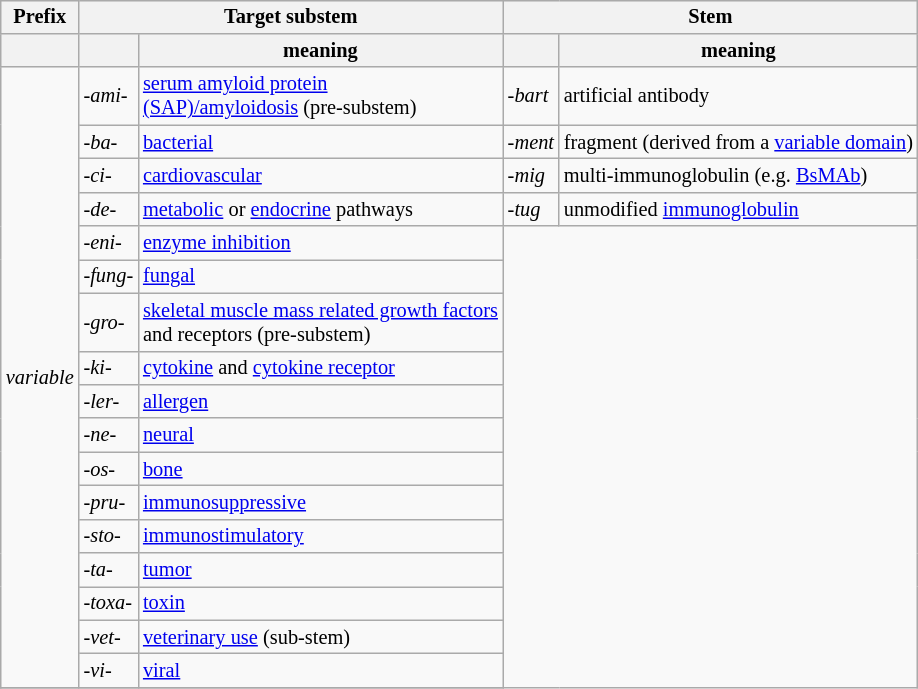<table class = "wikitable" style = "float:right; font-size:85%; margin-left:15px">
<tr>
<th>Prefix</th>
<th colspan = "2">Target substem</th>
<th colspan="2">Stem</th>
</tr>
<tr>
<th></th>
<th></th>
<th>meaning</th>
<th></th>
<th>meaning</th>
</tr>
<tr>
<td rowspan="17"><em>variable</em></td>
<td><em>-ami-</em></td>
<td><a href='#'>serum amyloid protein<br>(SAP)/amyloidosis</a> (pre-substem)</td>
<td><em>-bart</em></td>
<td>artificial antibody</td>
</tr>
<tr>
<td><em>-ba-</em></td>
<td><a href='#'>bacterial</a></td>
<td><em>-ment</em></td>
<td>fragment (derived from a <a href='#'>variable domain</a>)</td>
</tr>
<tr>
<td><em>-ci-</em></td>
<td><a href='#'>cardiovascular</a></td>
<td><em>-mig</em></td>
<td>multi-immunoglobulin (e.g. <a href='#'>BsMAb</a>)</td>
</tr>
<tr>
<td><em>-de-</em></td>
<td><a href='#'>metabolic</a> or <a href='#'>endocrine</a> pathways</td>
<td><em>-tug</em></td>
<td>unmodified <a href='#'>immunoglobulin</a></td>
</tr>
<tr>
<td><em>-eni-</em></td>
<td><a href='#'>enzyme inhibition</a></td>
</tr>
<tr>
<td><em>-fung-</em></td>
<td><a href='#'>fungal</a></td>
</tr>
<tr>
<td><em>-gro-</em></td>
<td><a href='#'>skeletal muscle mass related growth
factors</a><br>and receptors (pre-substem)</td>
</tr>
<tr>
<td><em>-ki-</em></td>
<td><a href='#'>cytokine</a> and <a href='#'>cytokine receptor</a></td>
</tr>
<tr>
<td><em>-ler-</em></td>
<td><a href='#'>allergen</a></td>
</tr>
<tr>
<td><em>-ne-</em></td>
<td><a href='#'>neural</a></td>
</tr>
<tr>
<td><em>-os-</em></td>
<td><a href='#'>bone</a></td>
</tr>
<tr>
<td><em>-pru-</em></td>
<td><a href='#'>immunosuppressive</a></td>
</tr>
<tr>
<td><em>-sto-</em></td>
<td><a href='#'>immunostimulatory</a></td>
</tr>
<tr>
<td><em>-ta-</em></td>
<td><a href='#'>tumor</a></td>
</tr>
<tr>
<td><em>-toxa-</em></td>
<td><a href='#'>toxin</a></td>
</tr>
<tr>
<td><em>-vet-</em></td>
<td><a href='#'>veterinary use</a> (sub-stem)</td>
</tr>
<tr>
<td><em>-vi-</em></td>
<td><a href='#'>viral</a></td>
</tr>
<tr>
</tr>
</table>
